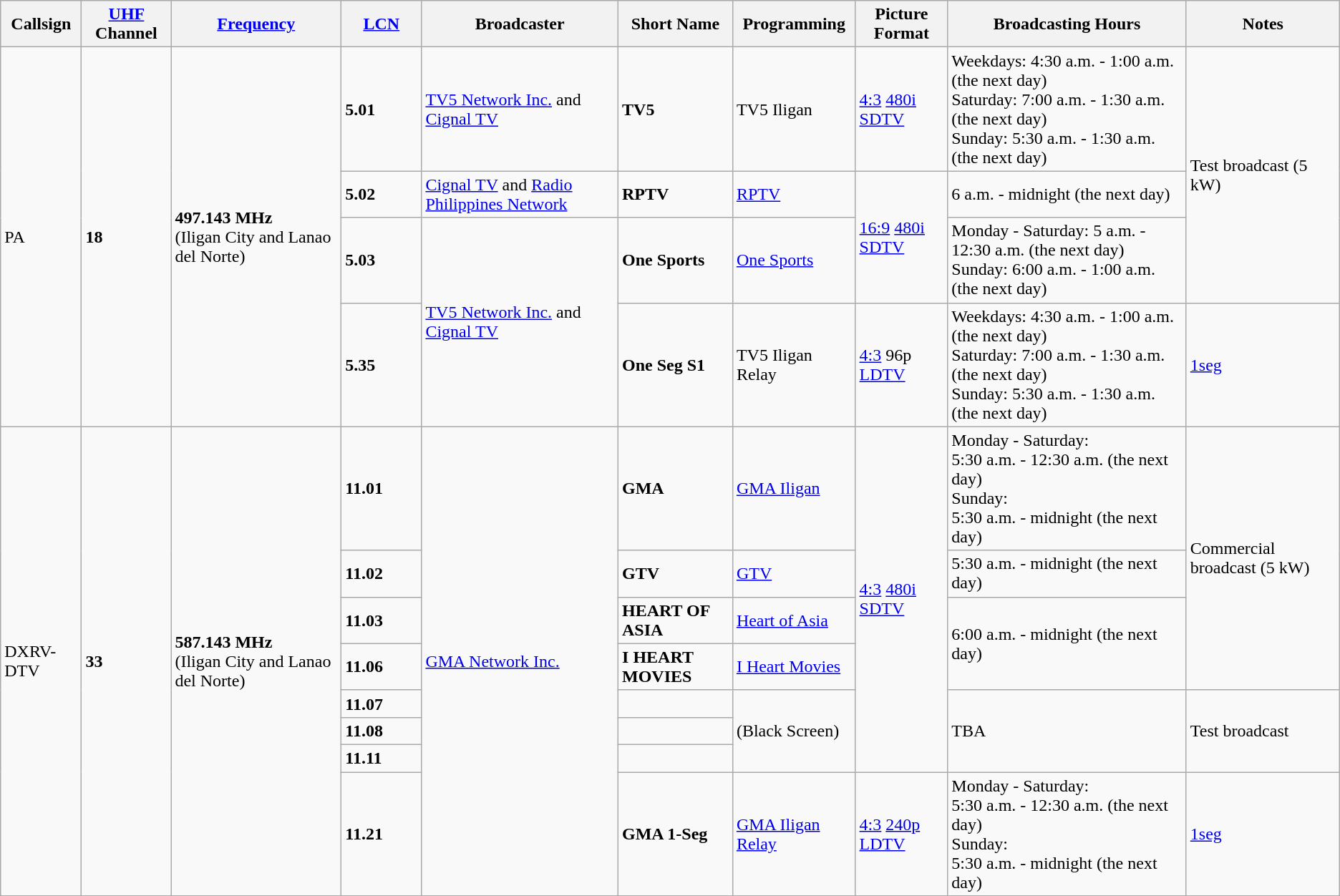<table class="wikitable sortable">
<tr>
<th>Callsign</th>
<th class="unsortable"><a href='#'>UHF</a> Channel</th>
<th class="unsortable"><a href='#'>Frequency</a></th>
<th width="6%"><a href='#'>LCN</a></th>
<th>Broadcaster</th>
<th>Short Name</th>
<th class="unsortable">Programming</th>
<th class="unsortable">Picture Format</th>
<th>Broadcasting Hours</th>
<th>Notes</th>
</tr>
<tr>
<td rowspan="4">PA</td>
<td rowspan="4"><strong>18</strong></td>
<td rowspan="4"><strong>497.143 MHz</strong><br>(Iligan City and Lanao del Norte)</td>
<td><strong>5.01</strong></td>
<td rowspan="1"><a href='#'>TV5 Network Inc.</a> and <a href='#'>Cignal TV</a></td>
<td><strong>TV5</strong></td>
<td>TV5 Iligan</td>
<td><a href='#'>4:3</a> <a href='#'>480i</a> <a href='#'>SDTV</a></td>
<td>Weekdays:  4:30 a.m. - 1:00 a.m. (the next day) <br> Saturday: 7:00 a.m. - 1:30 a.m. (the next day) <br> Sunday: 5:30 a.m. - 1:30 a.m. (the next day)</td>
<td rowspan="3">Test broadcast (5 kW)</td>
</tr>
<tr>
<td><strong>5.02</strong></td>
<td><a href='#'>Cignal TV</a> and <a href='#'>Radio Philippines Network</a></td>
<td><strong>RPTV</strong></td>
<td><a href='#'>RPTV</a></td>
<td rowspan="2"><a href='#'>16:9</a> <a href='#'>480i</a> <a href='#'>SDTV</a></td>
<td>6 a.m. - midnight (the next day)</td>
</tr>
<tr>
<td><strong>5.03</strong></td>
<td rowspan="2"><a href='#'>TV5 Network Inc.</a> and <a href='#'>Cignal TV</a></td>
<td><strong>One Sports</strong></td>
<td><a href='#'>One Sports</a></td>
<td>Monday - Saturday: 5 a.m. - 12:30 a.m. (the next day) <br> Sunday: 6:00 a.m. - 1:00 a.m. (the next day)</td>
</tr>
<tr>
<td><strong>5.35</strong></td>
<td><strong>One Seg S1</strong></td>
<td>TV5 Iligan Relay</td>
<td><a href='#'>4:3</a> 96p <a href='#'>LDTV</a></td>
<td>Weekdays:  4:30 a.m. - 1:00 a.m. (the next day) <br> Saturday: 7:00 a.m. - 1:30 a.m. (the next day) <br> Sunday: 5:30 a.m. - 1:30 a.m. (the next day)</td>
<td><a href='#'>1seg</a></td>
</tr>
<tr>
<td rowspan="8">DXRV-DTV</td>
<td rowspan="8"><strong>33</strong></td>
<td rowspan="8"><strong>587.143 MHz</strong><br>(Iligan City and Lanao del Norte)</td>
<td><strong>11.01</strong></td>
<td rowspan="8"><a href='#'>GMA Network Inc.</a></td>
<td><strong>GMA</strong></td>
<td><a href='#'>GMA Iligan</a></td>
<td rowspan="7"><a href='#'>4:3</a> <a href='#'>480i</a> <a href='#'>SDTV</a></td>
<td>Monday - Saturday: <br> 5:30 a.m. - 12:30 a.m. (the next day) <br> Sunday: <br> 5:30 a.m. - midnight (the next day)</td>
<td rowspan="4">Commercial broadcast (5 kW)</td>
</tr>
<tr>
<td><strong>11.02</strong></td>
<td><strong>GTV</strong></td>
<td><a href='#'>GTV</a></td>
<td rowspan="1">5:30 a.m. - midnight (the next day)</td>
</tr>
<tr>
<td><strong>11.03</strong></td>
<td><strong>HEART OF ASIA</strong></td>
<td><a href='#'>Heart of Asia</a></td>
<td rowspan="2">6:00 a.m. - midnight (the next day)</td>
</tr>
<tr>
<td><strong>11.06</strong></td>
<td><strong>I HEART MOVIES</strong></td>
<td><a href='#'>I Heart Movies</a></td>
</tr>
<tr>
<td><strong>11.07</strong></td>
<td></td>
<td rowspan="3">(Black Screen)</td>
<td rowspan="3">TBA</td>
<td rowspan="3">Test broadcast</td>
</tr>
<tr>
<td><strong>11.08</strong></td>
<td></td>
</tr>
<tr>
<td><strong>11.11</strong></td>
<td></td>
</tr>
<tr>
<td><strong>11.21</strong></td>
<td><strong>GMA 1-Seg</strong></td>
<td><a href='#'>GMA Iligan Relay</a></td>
<td><a href='#'>4:3</a> <a href='#'>240p</a> <a href='#'>LDTV</a></td>
<td>Monday - Saturday: <br> 5:30 a.m. - 12:30 a.m. (the next day) <br> Sunday: <br> 5:30 a.m. - midnight (the next day)</td>
<td><a href='#'>1seg</a></td>
</tr>
<tr>
</tr>
</table>
